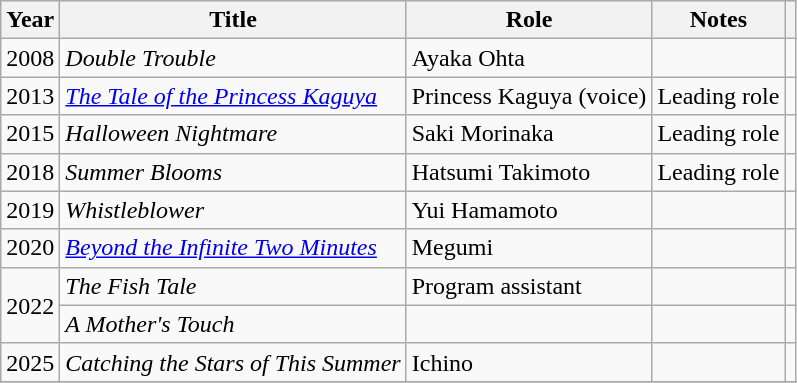<table class="wikitable sortable plainrowheaders">
<tr>
<th>Year</th>
<th>Title</th>
<th>Role</th>
<th class="unsortable">Notes</th>
<th class="unsortable"></th>
</tr>
<tr>
<td>2008</td>
<td><em>Double Trouble</em></td>
<td>Ayaka Ohta</td>
<td></td>
<td></td>
</tr>
<tr>
<td>2013</td>
<td><em><a href='#'>The Tale of the Princess Kaguya</a></em></td>
<td>Princess Kaguya (voice)</td>
<td>Leading role</td>
<td></td>
</tr>
<tr>
<td>2015</td>
<td><em>Halloween Nightmare</em></td>
<td>Saki Morinaka</td>
<td>Leading role</td>
<td></td>
</tr>
<tr>
<td>2018</td>
<td><em>Summer Blooms</em></td>
<td>Hatsumi Takimoto</td>
<td>Leading role</td>
<td></td>
</tr>
<tr>
<td>2019</td>
<td><em>Whistleblower</em></td>
<td>Yui Hamamoto</td>
<td></td>
<td></td>
</tr>
<tr>
<td>2020</td>
<td><em><a href='#'>Beyond the Infinite Two Minutes</a></em></td>
<td>Megumi</td>
<td></td>
<td></td>
</tr>
<tr>
<td rowspan="2">2022</td>
<td><em>The Fish Tale</em></td>
<td>Program assistant</td>
<td></td>
<td></td>
</tr>
<tr>
<td><em>A Mother's Touch</em></td>
<td></td>
<td></td>
<td></td>
</tr>
<tr>
<td>2025</td>
<td><em>Catching the Stars of This Summer</em></td>
<td>Ichino</td>
<td></td>
<td></td>
</tr>
<tr>
</tr>
</table>
